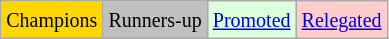<table class="wikitable">
<tr>
<td bgcolor=gold><small>Champions</small></td>
<td bgcolor=silver><small>Runners-up</small></td>
<td bgcolor=#DFD><small><a href='#'>Promoted</a> </small></td>
<td bgcolor=#FCC><small><a href='#'>Relegated</a> </small></td>
</tr>
</table>
